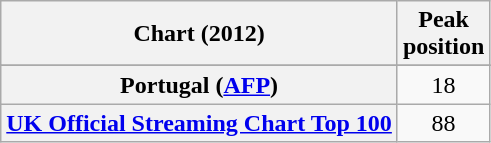<table class="wikitable sortable plainrowheaders" style="text-align:center">
<tr>
<th scope="col">Chart (2012)</th>
<th scope="col">Peak<br>position</th>
</tr>
<tr>
</tr>
<tr>
<th scope="row">Portugal (<a href='#'>AFP</a>)</th>
<td>18</td>
</tr>
<tr>
<th scope="row"><a href='#'>UK Official Streaming Chart Top 100</a></th>
<td>88</td>
</tr>
</table>
